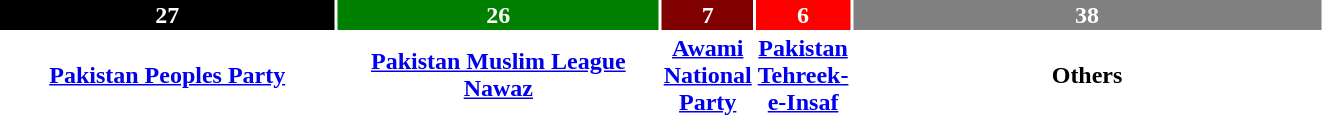<table style="width:70%; text-align:center;">
<tr style="color:white;">
<td style="background:black; width:26%;"><strong>27</strong></td>
<td style="background:green; width:25%;"><strong>26</strong></td>
<td style="background:maroon; width:6.7%;"><strong>7</strong></td>
<td style="background:red; width:5.7%;"><strong>6</strong></td>
<td style="background:grey; width:36.5%;"><strong>38</strong></td>
</tr>
<tr>
<td><span><strong><a href='#'>Pakistan Peoples Party</a></strong></span></td>
<td><span><strong><a href='#'>Pakistan Muslim League Nawaz</a></strong></span></td>
<td><span><strong><a href='#'>Awami National Party</a></strong></span></td>
<td><span><strong><a href='#'>Pakistan Tehreek-e-Insaf</a></strong></span></td>
<td><span><strong>Others</strong></span></td>
</tr>
</table>
